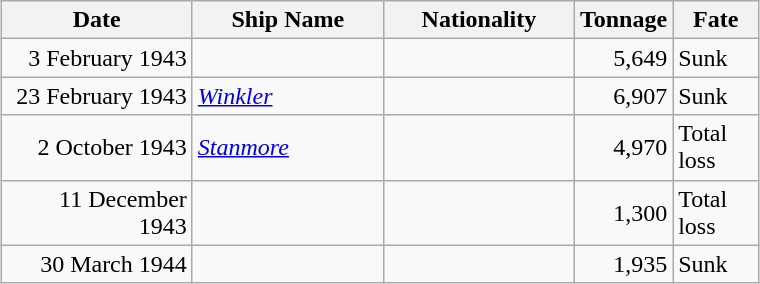<table class="wikitable sortable" style="margin: 1em auto 1em auto;" style="margin: 1em auto 1em auto;">
<tr>
<th width="120px">Date</th>
<th width="120px">Ship Name</th>
<th width="120px">Nationality</th>
<th width="25px">Tonnage</th>
<th width="50px">Fate</th>
</tr>
<tr>
<td align="right">3 February 1943</td>
<td align="left"></td>
<td align="left"></td>
<td align="right">5,649</td>
<td align="left">Sunk</td>
</tr>
<tr>
<td align="right">23 February 1943</td>
<td align="left"><a href='#'><em>Winkler</em></a></td>
<td align="left"></td>
<td align="right">6,907</td>
<td align="left">Sunk</td>
</tr>
<tr>
<td align="right">2 October 1943</td>
<td align="left"><a href='#'><em>Stanmore</em></a></td>
<td align="left"></td>
<td align="right">4,970</td>
<td align="left">Total loss</td>
</tr>
<tr>
<td align="right">11 December 1943</td>
<td align="left"></td>
<td align="left"></td>
<td align="right">1,300</td>
<td align="left">Total loss</td>
</tr>
<tr>
<td align="right">30 March 1944</td>
<td align="left"></td>
<td align="left"></td>
<td align="right">1,935</td>
<td align="left">Sunk</td>
</tr>
</table>
